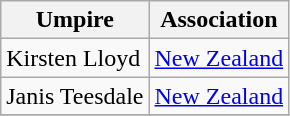<table class="wikitable collapsible">
<tr>
<th>Umpire</th>
<th>Association</th>
</tr>
<tr>
<td>Kirsten Lloyd</td>
<td><a href='#'>New Zealand</a></td>
</tr>
<tr>
<td>Janis Teesdale</td>
<td><a href='#'>New Zealand</a></td>
</tr>
<tr>
</tr>
</table>
